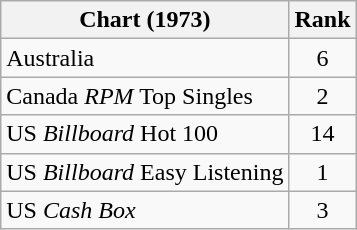<table class="wikitable sortable">
<tr>
<th>Chart (1973)</th>
<th style="text-align:center;">Rank</th>
</tr>
<tr>
<td>Australia</td>
<td style="text-align:center;">6</td>
</tr>
<tr>
<td>Canada <em>RPM</em> Top Singles</td>
<td style="text-align:center;">2</td>
</tr>
<tr>
<td>US <em>Billboard</em> Hot 100</td>
<td style="text-align:center;">14</td>
</tr>
<tr>
<td>US <em>Billboard</em> Easy Listening</td>
<td style="text-align:center;">1</td>
</tr>
<tr>
<td>US <em>Cash Box</em></td>
<td style="text-align:center;">3</td>
</tr>
</table>
